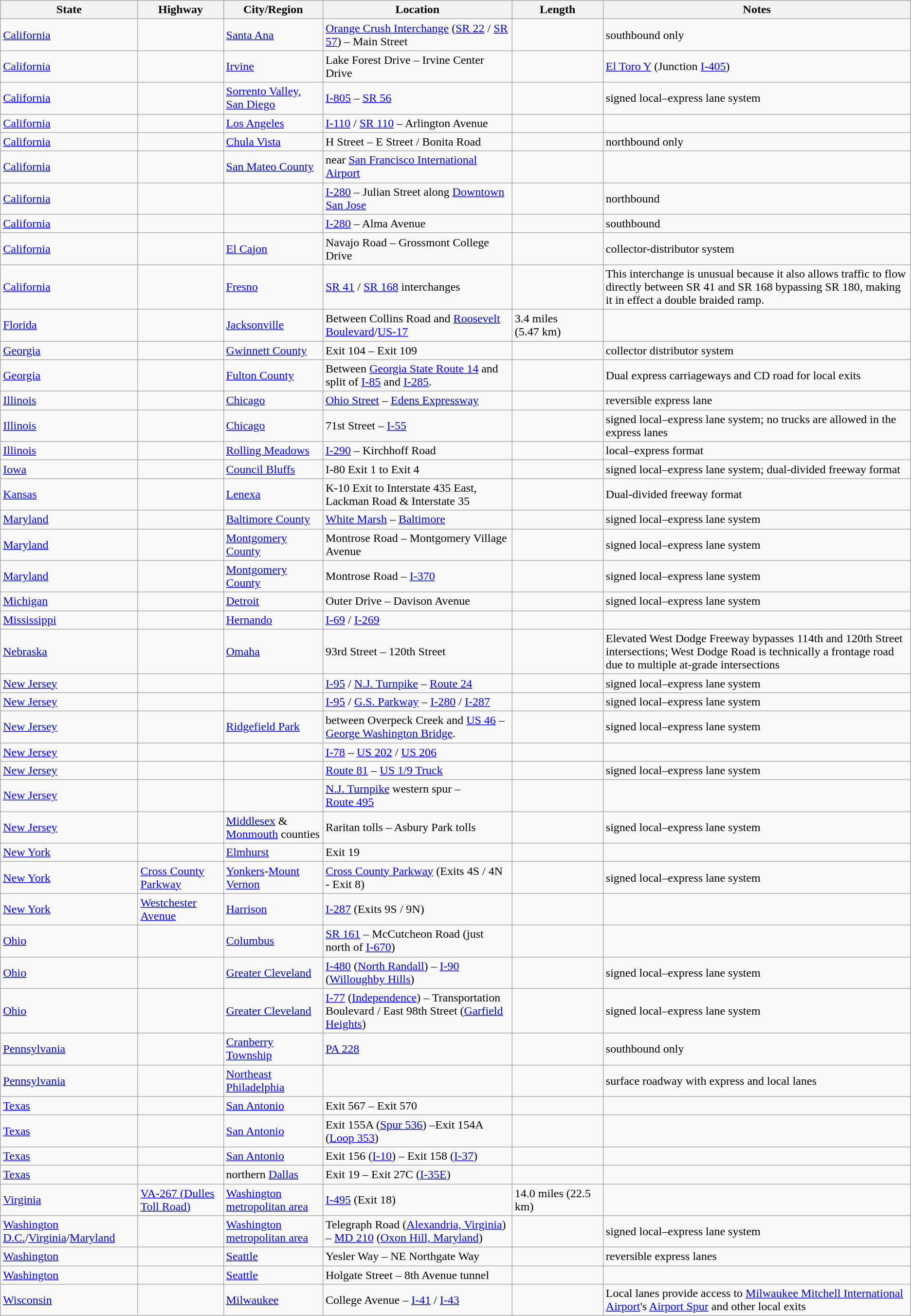<table class="wikitable sortable">
<tr>
<th>State</th>
<th>Highway</th>
<th>City/Region</th>
<th>Location</th>
<th width="10%">Length</th>
<th>Notes</th>
</tr>
<tr>
<td><a href='#'>California</a></td>
<td data-sort-value="I005"></td>
<td><a href='#'>Santa Ana</a></td>
<td><a href='#'>Orange Crush Interchange</a> (<a href='#'>SR 22</a> / <a href='#'>SR 57</a>) – Main Street</td>
<td></td>
<td>southbound only</td>
</tr>
<tr>
<td><a href='#'>California</a></td>
<td data-sort-value="I005"></td>
<td><a href='#'>Irvine</a></td>
<td>Lake Forest Drive – Irvine Center Drive</td>
<td></td>
<td><a href='#'>El Toro Y</a> (Junction <a href='#'>I-405</a>)</td>
</tr>
<tr>
<td><a href='#'>California</a></td>
<td data-sort-value="I005"></td>
<td><a href='#'>Sorrento Valley, San Diego</a></td>
<td><span><a href='#'>I-805</a></span> – <span><a href='#'>SR 56</a></span></td>
<td></td>
<td>signed local–express lane system</td>
</tr>
<tr>
<td><a href='#'>California</a></td>
<td data-sort-value="I010"></td>
<td><a href='#'>Los Angeles</a></td>
<td><span><a href='#'>I-110</a></span> / <span><a href='#'>SR 110</a></span> – Arlington Avenue</td>
<td></td>
<td></td>
</tr>
<tr>
<td><a href='#'>California</a></td>
<td data-sort-value="I805"></td>
<td><a href='#'>Chula Vista</a></td>
<td>H Street – E Street / Bonita Road</td>
<td></td>
<td>northbound only</td>
</tr>
<tr>
<td><a href='#'>California</a></td>
<td data-sort-value="US101"></td>
<td><a href='#'>San Mateo County</a></td>
<td>near <a href='#'>San Francisco International Airport</a></td>
<td></td>
<td></td>
</tr>
<tr>
<td><a href='#'>California</a></td>
<td data-sort-value="SR-CA087"></td>
<td></td>
<td><span><a href='#'>I-280</a></span> – Julian Street along <a href='#'>Downtown San Jose</a></td>
<td></td>
<td>northbound</td>
</tr>
<tr>
<td><a href='#'>California</a></td>
<td data-sort-value="SR-CA087"></td>
<td></td>
<td><span><a href='#'>I-280</a></span> – Alma Avenue</td>
<td></td>
<td>southbound</td>
</tr>
<tr>
<td><a href='#'>California</a></td>
<td data-sort-value="SR-CA125"></td>
<td><a href='#'>El Cajon</a></td>
<td>Navajo Road – Grossmont College Drive</td>
<td></td>
<td>collector-distributor system</td>
</tr>
<tr>
<td><a href='#'>California</a></td>
<td data-sort-value="SR-CA180"></td>
<td><a href='#'>Fresno</a></td>
<td><span><a href='#'>SR 41</a></span> / <span><a href='#'>SR 168</a></span> interchanges</td>
<td></td>
<td>This interchange is unusual because it also allows traffic to flow directly between SR 41 and SR 168 bypassing SR 180, making it in effect a double braided ramp.  </td>
</tr>
<tr>
<td><a href='#'>Florida</a></td>
<td></td>
<td><a href='#'>Jacksonville</a></td>
<td>Between Collins Road and <a href='#'>Roosevelt Boulevard</a>/<a href='#'>US-17</a></td>
<td>3.4 miles (5.47 km)</td>
<td></td>
</tr>
<tr>
<td><a href='#'>Georgia</a></td>
<td data-sort-value="I085"></td>
<td><a href='#'>Gwinnett County</a></td>
<td>Exit 104 – Exit 109</td>
<td></td>
<td>collector distributor system</td>
</tr>
<tr>
<td><a href='#'>Georgia</a></td>
<td></td>
<td><a href='#'>Fulton County</a></td>
<td>Between <a href='#'>Georgia State Route 14</a> and split of <a href='#'>I-85</a> and <a href='#'>I-285</a>.</td>
<td></td>
<td>Dual express carriageways and CD road for local exits</td>
</tr>
<tr>
<td><a href='#'>Illinois</a></td>
<td data-sort-value="I090"></td>
<td><a href='#'>Chicago</a></td>
<td><a href='#'>Ohio Street</a> – <a href='#'>Edens Expressway</a></td>
<td></td>
<td>reversible express lane</td>
</tr>
<tr>
<td><a href='#'>Illinois</a></td>
<td data-sort-value="I090"></td>
<td><a href='#'>Chicago</a></td>
<td>71st Street – <span><a href='#'>I-55</a></span></td>
<td></td>
<td>signed local–express lane system; no trucks are allowed in the express lanes</td>
</tr>
<tr>
<td><a href='#'>Illinois</a></td>
<td data-sort-value="SR-IL53"></td>
<td><a href='#'>Rolling Meadows</a></td>
<td><span><a href='#'>I-290</a></span> – Kirchhoff Road</td>
<td></td>
<td>local–express format</td>
</tr>
<tr>
<td><a href='#'>Iowa</a></td>
<td data-sort-value="I029"></td>
<td><a href='#'>Council Bluffs</a></td>
<td>I-80 Exit 1 to Exit 4</td>
<td></td>
<td>signed local–express lane system; dual-divided freeway format</td>
</tr>
<tr>
<td><a href='#'>Kansas</a></td>
<td data-sort-value="I435"></td>
<td><a href='#'>Lenexa</a></td>
<td>K-10 Exit to Interstate 435 East, Lackman Road & Interstate 35</td>
<td></td>
<td>Dual-divided freeway format</td>
</tr>
<tr>
<td><a href='#'>Maryland</a></td>
<td data-sort-value="I095"></td>
<td><a href='#'>Baltimore County</a></td>
<td><a href='#'>White Marsh</a> – <a href='#'>Baltimore</a></td>
<td></td>
<td>signed local–express lane system</td>
</tr>
<tr>
<td><a href='#'>Maryland</a></td>
<td data-sort-value="I270N"></td>
<td><a href='#'>Montgomery County</a></td>
<td>Montrose Road – Montgomery Village Avenue</td>
<td></td>
<td>signed local–express lane system</td>
</tr>
<tr>
<td><a href='#'>Maryland</a></td>
<td data-sort-value="I270S"></td>
<td><a href='#'>Montgomery County</a></td>
<td>Montrose Road – <span><a href='#'>I-370</a></span></td>
<td></td>
<td>signed local–express lane system</td>
</tr>
<tr>
<td><a href='#'>Michigan</a></td>
<td data-sort-value="I096"></td>
<td><a href='#'>Detroit</a></td>
<td>Outer Drive – Davison Avenue</td>
<td></td>
<td>signed local–express lane system</td>
</tr>
<tr>
<td><a href='#'>Mississippi</a></td>
<td data-sot-value="I055"></td>
<td><a href='#'>Hernando</a></td>
<td><a href='#'>I-69</a> <span>/ <a href='#'>I-269</a> </span></td>
<td></td>
<td></td>
</tr>
<tr>
<td><a href='#'>Nebraska</a></td>
<td data-sort-value="US006"></td>
<td><a href='#'>Omaha</a></td>
<td>93rd Street – 120th Street</td>
<td></td>
<td>Elevated West Dodge Freeway bypasses 114th and 120th Street intersections; West Dodge Road is technically a frontage road due to multiple at-grade intersections</td>
</tr>
<tr>
<td><a href='#'>New Jersey</a></td>
<td data-sort-value="I078"></td>
<td></td>
<td><span><a href='#'>I-95</a></span> / <span><a href='#'>N.J. Turnpike</a></span> – <span><a href='#'>Route 24</a></span></td>
<td></td>
<td>signed local–express lane system</td>
</tr>
<tr>
<td><a href='#'>New Jersey</a></td>
<td data-sort-value="I080"></td>
<td></td>
<td><span><a href='#'>I-95</a></span> / <span><a href='#'>G.S. Parkway</a></span> – <span><a href='#'>I-280</a></span> / <span><a href='#'>I-287</a></span></td>
<td></td>
<td>signed local–express lane system</td>
</tr>
<tr>
<td><a href='#'>New Jersey</a></td>
<td data-sort-value="I095"></td>
<td><a href='#'>Ridgefield Park</a></td>
<td>between Overpeck Creek and <span><a href='#'>US 46</a></span> – <a href='#'>George Washington Bridge</a>.</td>
<td></td>
<td>signed local–express lane system</td>
</tr>
<tr>
<td><a href='#'>New Jersey</a></td>
<td data-sort-value="I297"></td>
<td></td>
<td><span><a href='#'>I-78</a></span> – <span><a href='#'>US 202</a></span> / <span><a href='#'>US 206</a></span></td>
<td></td>
<td></td>
</tr>
<tr>
<td><a href='#'>New Jersey</a></td>
<td data-sort-value="US0019"></td>
<td></td>
<td><span><a href='#'>Route 81</a></span> – <span><a href='#'>US 1/9 Truck</a></span></td>
<td></td>
<td>signed local–express lane system</td>
</tr>
<tr>
<td><a href='#'>New Jersey</a></td>
<td data-sort-value="SR-NJ3"></td>
<td></td>
<td><span><a href='#'>N.J. Turnpike</a></span> western spur – <span><a href='#'>Route 495</a></span></td>
<td></td>
<td></td>
</tr>
<tr>
<td><a href='#'>New Jersey</a></td>
<td data-sort-value="SR-NJG"></td>
<td><a href='#'>Middlesex</a> & <a href='#'>Monmouth</a> counties</td>
<td>Raritan tolls – Asbury Park tolls</td>
<td></td>
<td>signed local–express lane system</td>
</tr>
<tr>
<td><a href='#'>New York</a></td>
<td data-sort-value="I495"></td>
<td><a href='#'>Elmhurst</a></td>
<td>Exit 19</td>
<td></td>
<td></td>
</tr>
<tr>
<td><a href='#'>New York</a></td>
<td data-sort-value="NY 907K"><a href='#'>Cross County Parkway</a></td>
<td><a href='#'>Yonkers</a>-<a href='#'>Mount Vernon</a></td>
<td><span><a href='#'>Cross County Parkway</a></span> (Exits 4S / 4N - Exit 8)</td>
<td></td>
<td>signed local–express lane system</td>
</tr>
<tr>
<td><a href='#'>New York</a></td>
<td data-sort-value="Z-W"><a href='#'>Westchester Avenue</a></td>
<td><a href='#'>Harrison</a></td>
<td><span><a href='#'>I-287</a></span> (Exits 9S / 9N)</td>
<td></td>
<td></td>
</tr>
<tr>
<td><a href='#'>Ohio</a></td>
<td data-sort-value="I270"></td>
<td><a href='#'>Columbus</a></td>
<td><span><a href='#'>SR 161</a></span> – McCutcheon Road (just north of <span><a href='#'>I-670</a></span>)</td>
<td></td>
<td></td>
</tr>
<tr>
<td><a href='#'>Ohio</a></td>
<td data-sort-value="I271"></td>
<td><a href='#'>Greater Cleveland</a></td>
<td><span><a href='#'>I-480</a></span> (<a href='#'>North Randall</a>) – <span><a href='#'>I-90</a></span> (<a href='#'>Willoughby Hills</a>)</td>
<td></td>
<td>signed local–express lane system</td>
</tr>
<tr>
<td><a href='#'>Ohio</a></td>
<td data-sort-value="I480"></td>
<td><a href='#'>Greater Cleveland</a></td>
<td><span><a href='#'>I-77</a></span> (<a href='#'>Independence</a>) – <span>Transportation Boulevard / East 98th Street</span> (<a href='#'>Garfield Heights</a>)</td>
<td></td>
<td>signed local–express lane system</td>
</tr>
<tr>
<td><a href='#'>Pennsylvania</a></td>
<td data-sort-value="I079"></td>
<td><a href='#'>Cranberry Township</a></td>
<td><span><a href='#'>PA 228</a></span></td>
<td></td>
<td>southbound only</td>
</tr>
<tr>
<td><a href='#'>Pennsylvania</a></td>
<td data-sort-value="US001"></td>
<td><a href='#'>Northeast Philadelphia</a></td>
<td></td>
<td></td>
<td>surface roadway with express and local lanes</td>
</tr>
<tr>
<td><a href='#'>Texas</a></td>
<td data-sort-value="I010"></td>
<td><a href='#'>San Antonio</a></td>
<td>Exit 567 – Exit 570</td>
<td></td>
<td></td>
</tr>
<tr>
<td><a href='#'>Texas</a></td>
<td data-sort-value="I010"></td>
<td><a href='#'>San Antonio</a></td>
<td>Exit 155A (<span><a href='#'>Spur 536</a></span>) –Exit 154A (<span><a href='#'>Loop 353</a></span>)</td>
<td></td>
<td></td>
</tr>
<tr>
<td><a href='#'>Texas</a></td>
<td data-sort-value="I035"></td>
<td><a href='#'>San Antonio</a></td>
<td>Exit 156 (<span><a href='#'>I-10</a></span>) – Exit 158 (<span><a href='#'>I-37</a></span>)</td>
<td></td>
<td></td>
</tr>
<tr>
<td><a href='#'>Texas</a></td>
<td data-sort-value="I635"></td>
<td>northern <a href='#'>Dallas</a></td>
<td>Exit 19 – Exit 27C (<span><a href='#'>I-35E</a></span>)</td>
<td></td>
<td></td>
</tr>
<tr>
<td><a href='#'>Virginia</a></td>
<td> <a href='#'>VA-267 (Dulles Toll Road)</a></td>
<td><a href='#'>Washington metropolitan area</a></td>
<td><a href='#'>I-495</a> (Exit 18)</td>
<td>14.0 miles (22.5 km)</td>
<td></td>
</tr>
<tr>
<td><a href='#'>Washington D.C.</a>/<a href='#'>Virginia</a>/<a href='#'>Maryland</a></td>
<td data-sort-value="I495"></td>
<td><a href='#'>Washington metropolitan area</a></td>
<td>Telegraph Road (<a href='#'>Alexandria, Virginia</a>) – <span><a href='#'>MD 210</a></span> (<a href='#'>Oxon Hill, Maryland</a>)</td>
<td></td>
<td>signed local–express lane system</td>
</tr>
<tr>
<td><a href='#'>Washington</a></td>
<td data-sort-value="I005"></td>
<td><a href='#'>Seattle</a></td>
<td>Yesler Way – NE Northgate Way</td>
<td></td>
<td>reversible express lanes</td>
</tr>
<tr>
<td><a href='#'>Washington</a></td>
<td data-sort-value="I005"></td>
<td><a href='#'>Seattle</a></td>
<td>Holgate Street – 8th Avenue tunnel</td>
<td></td>
<td></td>
</tr>
<tr>
<td><a href='#'>Wisconsin</a></td>
<td data-sort-value="I041"></td>
<td><a href='#'>Milwaukee</a></td>
<td>College Avenue – <span><a href='#'>I-41</a></span> / <span><a href='#'>I-43</a></span></td>
<td></td>
<td>Local lanes provide access to <a href='#'>Milwaukee Mitchell International Airport</a>'s <a href='#'>Airport Spur</a> and other local exits</td>
</tr>
</table>
